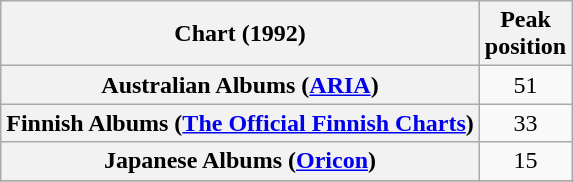<table class="wikitable sortable plainrowheaders" style="text-align:center">
<tr>
<th scope="col">Chart (1992)</th>
<th scope="col">Peak<br>position</th>
</tr>
<tr>
<th scope="row">Australian Albums (<a href='#'>ARIA</a>)</th>
<td align="center">51</td>
</tr>
<tr>
<th scope="row">Finnish Albums (<a href='#'>The Official Finnish Charts</a>)</th>
<td align="center">33</td>
</tr>
<tr>
<th scope="row">Japanese Albums (<a href='#'>Oricon</a>)</th>
<td align="center">15</td>
</tr>
<tr>
</tr>
<tr>
</tr>
</table>
